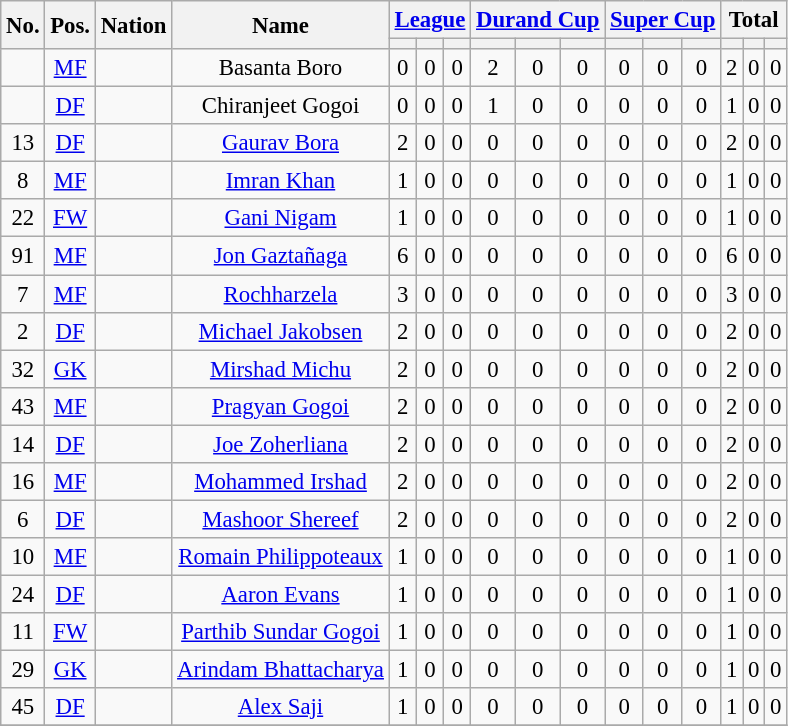<table class="wikitable sortable" style="font-size: 95%; text-align: center;">
<tr>
<th rowspan=2>No.</th>
<th rowspan=2>Pos.</th>
<th rowspan=2>Nation</th>
<th rowspan=2>Name</th>
<th colspan=3><a href='#'>League</a></th>
<th colspan="3"><a href='#'>Durand Cup</a></th>
<th colspan="3"><a href='#'>Super Cup</a></th>
<th colspan=3>Total</th>
</tr>
<tr>
<th></th>
<th></th>
<th></th>
<th></th>
<th></th>
<th></th>
<th></th>
<th></th>
<th></th>
<th></th>
<th></th>
<th></th>
</tr>
<tr>
<td></td>
<td><a href='#'>MF</a></td>
<td></td>
<td>Basanta Boro</td>
<td>0</td>
<td>0</td>
<td>0</td>
<td>2</td>
<td>0</td>
<td>0</td>
<td>0</td>
<td>0</td>
<td>0</td>
<td>2</td>
<td>0</td>
<td>0</td>
</tr>
<tr>
<td></td>
<td><a href='#'>DF</a></td>
<td></td>
<td>Chiranjeet Gogoi</td>
<td>0</td>
<td>0</td>
<td>0</td>
<td>1</td>
<td>0</td>
<td>0</td>
<td>0</td>
<td>0</td>
<td>0</td>
<td>1</td>
<td>0</td>
<td>0</td>
</tr>
<tr>
<td>13</td>
<td><a href='#'>DF</a></td>
<td></td>
<td><a href='#'>Gaurav Bora</a></td>
<td>2</td>
<td>0</td>
<td>0</td>
<td>0</td>
<td>0</td>
<td>0</td>
<td>0</td>
<td>0</td>
<td>0</td>
<td>2</td>
<td>0</td>
<td>0</td>
</tr>
<tr>
<td>8</td>
<td><a href='#'>MF</a></td>
<td></td>
<td><a href='#'>Imran Khan</a></td>
<td>1</td>
<td>0</td>
<td>0</td>
<td>0</td>
<td>0</td>
<td>0</td>
<td>0</td>
<td>0</td>
<td>0</td>
<td>1</td>
<td>0</td>
<td>0</td>
</tr>
<tr>
<td>22</td>
<td><a href='#'>FW</a></td>
<td></td>
<td><a href='#'>Gani Nigam</a></td>
<td>1</td>
<td>0</td>
<td>0</td>
<td>0</td>
<td>0</td>
<td>0</td>
<td>0</td>
<td>0</td>
<td>0</td>
<td>1</td>
<td>0</td>
<td>0</td>
</tr>
<tr>
<td>91</td>
<td><a href='#'>MF</a></td>
<td></td>
<td><a href='#'>Jon Gaztañaga</a></td>
<td>6</td>
<td>0</td>
<td>0</td>
<td>0</td>
<td>0</td>
<td>0</td>
<td>0</td>
<td>0</td>
<td>0</td>
<td>6</td>
<td>0</td>
<td>0</td>
</tr>
<tr>
<td>7</td>
<td><a href='#'>MF</a></td>
<td></td>
<td><a href='#'>Rochharzela</a></td>
<td>3</td>
<td>0</td>
<td>0</td>
<td>0</td>
<td>0</td>
<td>0</td>
<td>0</td>
<td>0</td>
<td>0</td>
<td>3</td>
<td>0</td>
<td>0</td>
</tr>
<tr>
<td>2</td>
<td><a href='#'>DF</a></td>
<td></td>
<td><a href='#'>Michael Jakobsen</a></td>
<td>2</td>
<td>0</td>
<td>0</td>
<td>0</td>
<td>0</td>
<td>0</td>
<td>0</td>
<td>0</td>
<td>0</td>
<td>2</td>
<td>0</td>
<td>0</td>
</tr>
<tr>
<td>32</td>
<td><a href='#'>GK</a></td>
<td></td>
<td><a href='#'>Mirshad Michu</a></td>
<td>2</td>
<td>0</td>
<td>0</td>
<td>0</td>
<td>0</td>
<td>0</td>
<td>0</td>
<td>0</td>
<td>0</td>
<td>2</td>
<td>0</td>
<td>0</td>
</tr>
<tr>
<td>43</td>
<td><a href='#'>MF</a></td>
<td></td>
<td><a href='#'>Pragyan Gogoi</a></td>
<td>2</td>
<td>0</td>
<td>0</td>
<td>0</td>
<td>0</td>
<td>0</td>
<td>0</td>
<td>0</td>
<td>0</td>
<td>2</td>
<td>0</td>
<td>0</td>
</tr>
<tr>
<td>14</td>
<td><a href='#'>DF</a></td>
<td></td>
<td><a href='#'>Joe Zoherliana</a></td>
<td>2</td>
<td>0</td>
<td>0</td>
<td>0</td>
<td>0</td>
<td>0</td>
<td>0</td>
<td>0</td>
<td>0</td>
<td>2</td>
<td>0</td>
<td>0</td>
</tr>
<tr>
<td>16</td>
<td><a href='#'>MF</a></td>
<td></td>
<td><a href='#'>Mohammed Irshad</a></td>
<td>2</td>
<td>0</td>
<td>0</td>
<td>0</td>
<td>0</td>
<td>0</td>
<td>0</td>
<td>0</td>
<td>0</td>
<td>2</td>
<td>0</td>
<td>0</td>
</tr>
<tr>
<td>6</td>
<td><a href='#'>DF</a></td>
<td></td>
<td><a href='#'>Mashoor Shereef</a></td>
<td>2</td>
<td>0</td>
<td>0</td>
<td>0</td>
<td>0</td>
<td>0</td>
<td>0</td>
<td>0</td>
<td>0</td>
<td>2</td>
<td>0</td>
<td>0</td>
</tr>
<tr>
<td>10</td>
<td><a href='#'>MF</a></td>
<td></td>
<td><a href='#'>Romain Philippoteaux</a></td>
<td>1</td>
<td>0</td>
<td>0</td>
<td>0</td>
<td>0</td>
<td>0</td>
<td>0</td>
<td>0</td>
<td>0</td>
<td>1</td>
<td>0</td>
<td>0</td>
</tr>
<tr>
<td>24</td>
<td><a href='#'>DF</a></td>
<td></td>
<td><a href='#'>Aaron Evans</a></td>
<td>1</td>
<td>0</td>
<td>0</td>
<td>0</td>
<td>0</td>
<td>0</td>
<td>0</td>
<td>0</td>
<td>0</td>
<td>1</td>
<td>0</td>
<td>0</td>
</tr>
<tr>
<td>11</td>
<td><a href='#'>FW</a></td>
<td></td>
<td><a href='#'>Parthib Sundar Gogoi</a></td>
<td>1</td>
<td>0</td>
<td>0</td>
<td>0</td>
<td>0</td>
<td>0</td>
<td>0</td>
<td>0</td>
<td>0</td>
<td>1</td>
<td>0</td>
<td>0</td>
</tr>
<tr>
<td>29</td>
<td><a href='#'>GK</a></td>
<td></td>
<td><a href='#'>Arindam Bhattacharya</a></td>
<td>1</td>
<td>0</td>
<td>0</td>
<td>0</td>
<td>0</td>
<td>0</td>
<td>0</td>
<td>0</td>
<td>0</td>
<td>1</td>
<td>0</td>
<td>0</td>
</tr>
<tr>
<td>45</td>
<td><a href='#'>DF</a></td>
<td></td>
<td><a href='#'>Alex Saji</a></td>
<td>1</td>
<td>0</td>
<td>0</td>
<td>0</td>
<td>0</td>
<td>0</td>
<td>0</td>
<td>0</td>
<td>0</td>
<td>1</td>
<td>0</td>
<td>0</td>
</tr>
<tr>
</tr>
</table>
